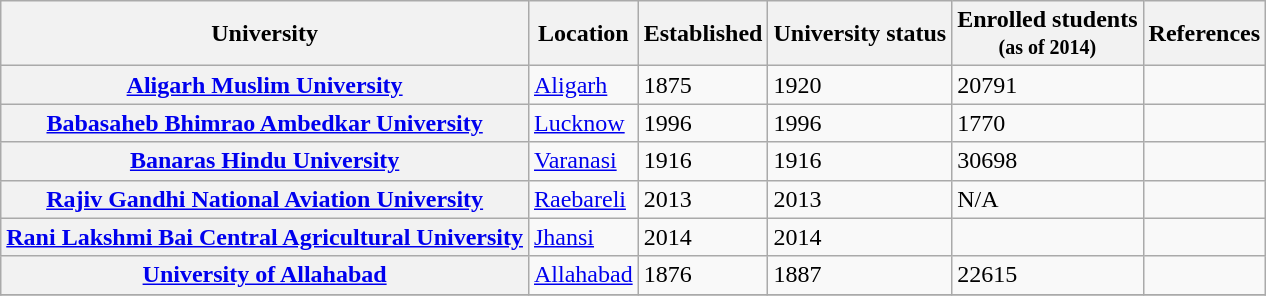<table class="wikitable sortable collapsible plainrowheaders">
<tr>
<th scope="col">University</th>
<th scope="col">Location</th>
<th scope="col">Established</th>
<th scope="col">University status</th>
<th scope="col">Enrolled students<br><small>(as of 2014)</small></th>
<th scope="col" class="unsortable">References</th>
</tr>
<tr>
<th scope="row"><a href='#'>Aligarh Muslim University</a></th>
<td><a href='#'>Aligarh</a></td>
<td>1875 </td>
<td>1920</td>
<td>20791</td>
<td></td>
</tr>
<tr>
<th scope="row"><a href='#'>Babasaheb Bhimrao Ambedkar University</a></th>
<td><a href='#'>Lucknow</a></td>
<td>1996</td>
<td>1996</td>
<td>1770</td>
<td></td>
</tr>
<tr>
<th scope="row"><a href='#'>Banaras Hindu University</a></th>
<td><a href='#'>Varanasi</a></td>
<td>1916</td>
<td>1916</td>
<td>30698</td>
<td></td>
</tr>
<tr>
<th scope="row"><a href='#'>Rajiv Gandhi National Aviation University</a></th>
<td><a href='#'>Raebareli</a></td>
<td>2013</td>
<td>2013</td>
<td>N/A</td>
<td></td>
</tr>
<tr>
<th scope="row"><a href='#'>Rani Lakshmi Bai Central Agricultural University</a></th>
<td><a href='#'>Jhansi</a></td>
<td>2014</td>
<td>2014</td>
<td></td>
<td></td>
</tr>
<tr>
<th scope="row"><a href='#'>University of Allahabad</a></th>
<td><a href='#'>Allahabad</a></td>
<td>1876</td>
<td>1887</td>
<td>22615</td>
<td></td>
</tr>
<tr>
</tr>
</table>
